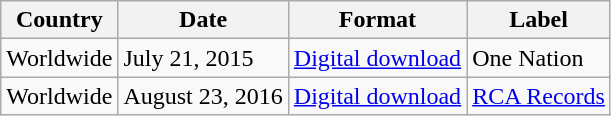<table class="wikitable sortable">
<tr>
<th>Country</th>
<th>Date</th>
<th>Format</th>
<th>Label</th>
</tr>
<tr>
<td>Worldwide</td>
<td>July 21, 2015</td>
<td><a href='#'>Digital download</a></td>
<td>One Nation</td>
</tr>
<tr>
<td>Worldwide</td>
<td>August 23, 2016</td>
<td><a href='#'>Digital download</a></td>
<td><a href='#'>RCA Records</a></td>
</tr>
</table>
